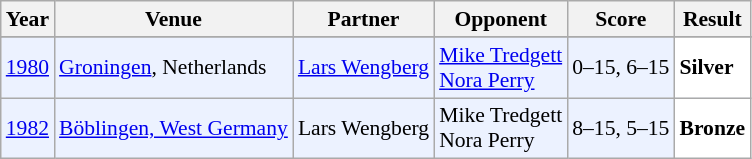<table class="sortable wikitable" style="font-size: 90%;">
<tr>
<th>Year</th>
<th>Venue</th>
<th>Partner</th>
<th>Opponent</th>
<th>Score</th>
<th>Result</th>
</tr>
<tr>
</tr>
<tr style="background:#ECF2FF">
<td align="center"><a href='#'>1980</a></td>
<td align="left"><a href='#'>Groningen</a>, Netherlands</td>
<td align="left"> <a href='#'>Lars Wengberg</a></td>
<td align="left"> <a href='#'>Mike Tredgett</a><br> <a href='#'>Nora Perry</a></td>
<td align="left">0–15, 6–15</td>
<td style="text-align:left; background:white"> <strong>Silver</strong></td>
</tr>
<tr style="background:#ECF2FF">
<td align="center"><a href='#'>1982</a></td>
<td align="left"><a href='#'>Böblingen, West Germany</a></td>
<td align="left"> Lars Wengberg</td>
<td align="left"> Mike Tredgett<br> Nora Perry</td>
<td align="left">8–15, 5–15</td>
<td style="text-align:left; background:white"> <strong>Bronze</strong></td>
</tr>
</table>
